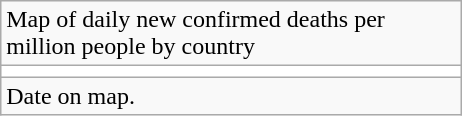<table class=wikitable>
<tr>
<td style=max-width:300px>Map of daily new confirmed deaths per million people by country</td>
</tr>
<tr>
<td style=background-color:white;></td>
</tr>
<tr>
<td>Date on map.</td>
</tr>
</table>
